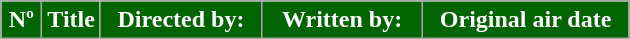<table class=wikitable plainrowheaders style="background:#FFFFFF">
<tr style="color:#FFFFFF">
<th style="background:#006400; width:20px">Nº</th>
<th style="background:#006400">Title</th>
<th style="background:#006400; width:100px">Directed by:</th>
<th style="background:#006400; width:100px">Written by:</th>
<th style="background:#006400; width:130px">Original air date<br>




</th>
</tr>
</table>
